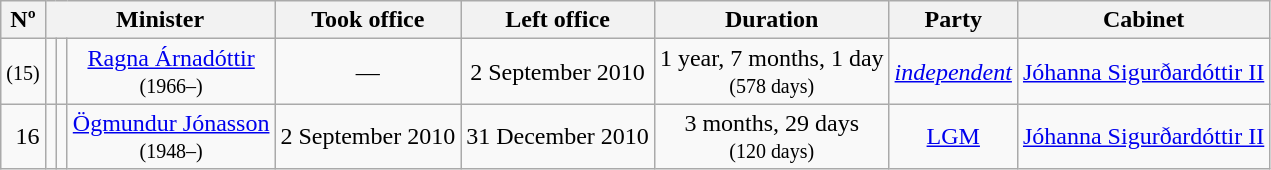<table class="wikitable" style="text-align: center;">
<tr>
<th>Nº</th>
<th colspan="3">Minister</th>
<th>Took office</th>
<th>Left office</th>
<th>Duration</th>
<th>Party</th>
<th>Cabinet</th>
</tr>
<tr>
<td style="text-align: right;"><small>(15)</small></td>
<td></td>
<td></td>
<td><a href='#'>Ragna Árnadóttir</a><br><small>(1966–)</small></td>
<td>—</td>
<td>2 September 2010</td>
<td>1 year, 7 months, 1 day<br><small>(578 days)</small></td>
<td><em><a href='#'>independent</a></em></td>
<td style="text-align: left;"><a href='#'>Jóhanna Sigurðardóttir II</a></td>
</tr>
<tr>
<td style="text-align: right;">16</td>
<td></td>
<td></td>
<td><a href='#'>Ögmundur Jónasson</a><br><small>(1948–)</small></td>
<td>2 September 2010</td>
<td>31 December 2010</td>
<td>3 months, 29 days<br><small>(120 days)</small></td>
<td><a href='#'>LGM</a></td>
<td style="text-align: left;"><a href='#'>Jóhanna Sigurðardóttir II</a></td>
</tr>
</table>
